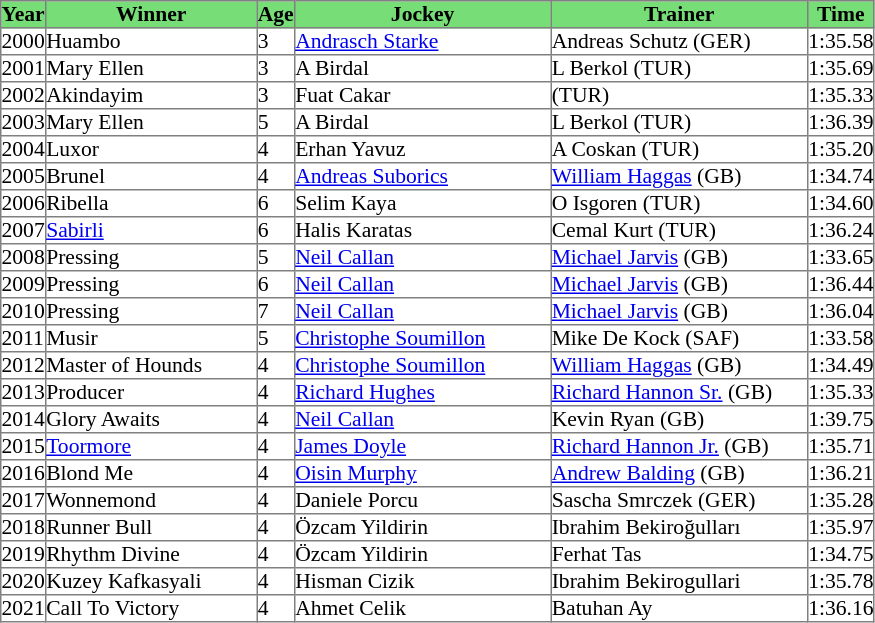<table class = "sortable" | border="1" cellpadding="0" style="border-collapse: collapse; font-size:90%">
<tr bgcolor="#77dd77" align="center">
<th>Year</th>
<th style="width:140px;">Winner</th>
<th>Age</th>
<th style="width:170px;">Jockey</th>
<th style="width:170px;">Trainer</th>
<th>Time</th>
</tr>
<tr>
<td>2000</td>
<td>Huambo</td>
<td>3</td>
<td><a href='#'>Andrasch Starke</a></td>
<td>Andreas Schutz (GER)</td>
<td>1:35.58</td>
</tr>
<tr>
<td>2001</td>
<td>Mary Ellen</td>
<td>3</td>
<td>A Birdal</td>
<td>L Berkol (TUR)</td>
<td>1:35.69</td>
</tr>
<tr>
<td>2002</td>
<td>Akindayim</td>
<td>3</td>
<td>Fuat Cakar</td>
<td>(TUR)</td>
<td>1:35.33</td>
</tr>
<tr>
<td>2003</td>
<td>Mary Ellen</td>
<td>5</td>
<td>A Birdal</td>
<td>L Berkol (TUR)</td>
<td>1:36.39</td>
</tr>
<tr>
<td>2004</td>
<td>Luxor</td>
<td>4</td>
<td>Erhan Yavuz</td>
<td>A Coskan (TUR)</td>
<td>1:35.20</td>
</tr>
<tr>
<td>2005</td>
<td>Brunel</td>
<td>4</td>
<td><a href='#'>Andreas Suborics</a></td>
<td><a href='#'>William Haggas</a> (GB)</td>
<td>1:34.74</td>
</tr>
<tr>
<td>2006</td>
<td>Ribella</td>
<td>6</td>
<td>Selim Kaya</td>
<td>O Isgoren (TUR)</td>
<td>1:34.60</td>
</tr>
<tr>
<td>2007</td>
<td><a href='#'>Sabirli</a></td>
<td>6</td>
<td>Halis Karatas</td>
<td>Cemal Kurt (TUR)</td>
<td>1:36.24</td>
</tr>
<tr>
<td>2008</td>
<td>Pressing</td>
<td>5</td>
<td><a href='#'>Neil Callan</a></td>
<td><a href='#'>Michael Jarvis</a> (GB)</td>
<td>1:33.65</td>
</tr>
<tr>
<td>2009</td>
<td>Pressing</td>
<td>6</td>
<td><a href='#'>Neil Callan</a></td>
<td><a href='#'>Michael Jarvis</a> (GB)</td>
<td>1:36.44</td>
</tr>
<tr>
<td>2010</td>
<td>Pressing</td>
<td>7</td>
<td><a href='#'>Neil Callan</a></td>
<td><a href='#'>Michael Jarvis</a> (GB)</td>
<td>1:36.04</td>
</tr>
<tr>
<td>2011</td>
<td>Musir</td>
<td>5</td>
<td><a href='#'>Christophe Soumillon</a></td>
<td>Mike De Kock (SAF)</td>
<td>1:33.58</td>
</tr>
<tr>
<td>2012</td>
<td>Master of Hounds</td>
<td>4</td>
<td><a href='#'>Christophe Soumillon</a></td>
<td><a href='#'>William Haggas</a> (GB)</td>
<td>1:34.49</td>
</tr>
<tr>
<td>2013</td>
<td>Producer</td>
<td>4</td>
<td><a href='#'>Richard Hughes</a></td>
<td><a href='#'>Richard Hannon Sr.</a> (GB)</td>
<td>1:35.33</td>
</tr>
<tr>
<td>2014</td>
<td>Glory Awaits</td>
<td>4</td>
<td><a href='#'>Neil Callan</a></td>
<td>Kevin Ryan (GB)</td>
<td>1:39.75</td>
</tr>
<tr>
<td>2015</td>
<td><a href='#'>Toormore</a></td>
<td>4</td>
<td><a href='#'>James Doyle</a></td>
<td><a href='#'>Richard Hannon Jr.</a> (GB)</td>
<td>1:35.71</td>
</tr>
<tr>
<td>2016</td>
<td>Blond Me</td>
<td>4</td>
<td><a href='#'>Oisin Murphy</a></td>
<td><a href='#'>Andrew Balding</a> (GB)</td>
<td>1:36.21</td>
</tr>
<tr>
<td>2017</td>
<td>Wonnemond</td>
<td>4</td>
<td>Daniele Porcu</td>
<td>Sascha Smrczek (GER)</td>
<td>1:35.28</td>
</tr>
<tr>
<td>2018</td>
<td>Runner Bull</td>
<td>4</td>
<td>Özcam Yildirin</td>
<td>Ibrahim Bekiroğulları</td>
<td>1:35.97</td>
</tr>
<tr>
<td>2019</td>
<td>Rhythm Divine</td>
<td>4</td>
<td>Özcam Yildirin</td>
<td>Ferhat Tas</td>
<td>1:34.75</td>
</tr>
<tr>
<td>2020</td>
<td>Kuzey Kafkasyali</td>
<td>4</td>
<td>Hisman Cizik</td>
<td>Ibrahim Bekirogullari</td>
<td>1:35.78</td>
</tr>
<tr>
<td>2021</td>
<td>Call To Victory</td>
<td>4</td>
<td>Ahmet Celik</td>
<td>Batuhan Ay</td>
<td>1:36.16</td>
</tr>
</table>
